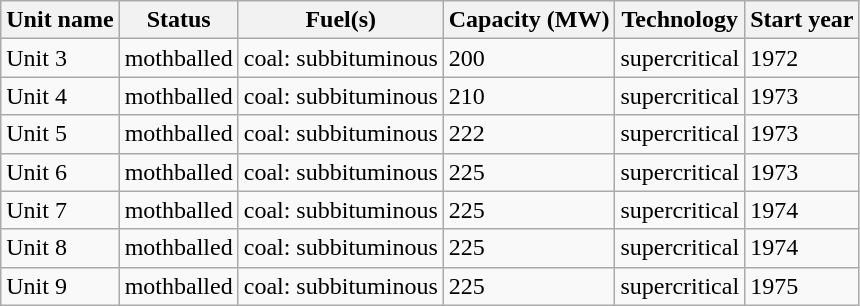<table class="wikitable">
<tr>
<th>Unit name</th>
<th>Status</th>
<th>Fuel(s)</th>
<th>Capacity (MW)</th>
<th>Technology</th>
<th>Start year</th>
</tr>
<tr>
<td>Unit 3</td>
<td>mothballed</td>
<td>coal: subbituminous</td>
<td>200</td>
<td>supercritical</td>
<td>1972</td>
</tr>
<tr>
<td>Unit 4</td>
<td>mothballed</td>
<td>coal: subbituminous</td>
<td>210</td>
<td>supercritical</td>
<td>1973</td>
</tr>
<tr>
<td>Unit 5</td>
<td>mothballed</td>
<td>coal: subbituminous</td>
<td>222</td>
<td>supercritical</td>
<td>1973</td>
</tr>
<tr>
<td>Unit 6</td>
<td>mothballed</td>
<td>coal: subbituminous</td>
<td>225</td>
<td>supercritical</td>
<td>1973</td>
</tr>
<tr>
<td>Unit 7</td>
<td>mothballed</td>
<td>coal: subbituminous</td>
<td>225</td>
<td>supercritical</td>
<td>1974</td>
</tr>
<tr>
<td>Unit 8</td>
<td>mothballed</td>
<td>coal: subbituminous</td>
<td>225</td>
<td>supercritical</td>
<td>1974</td>
</tr>
<tr>
<td>Unit 9</td>
<td>mothballed</td>
<td>coal: subbituminous</td>
<td>225</td>
<td>supercritical</td>
<td>1975</td>
</tr>
</table>
